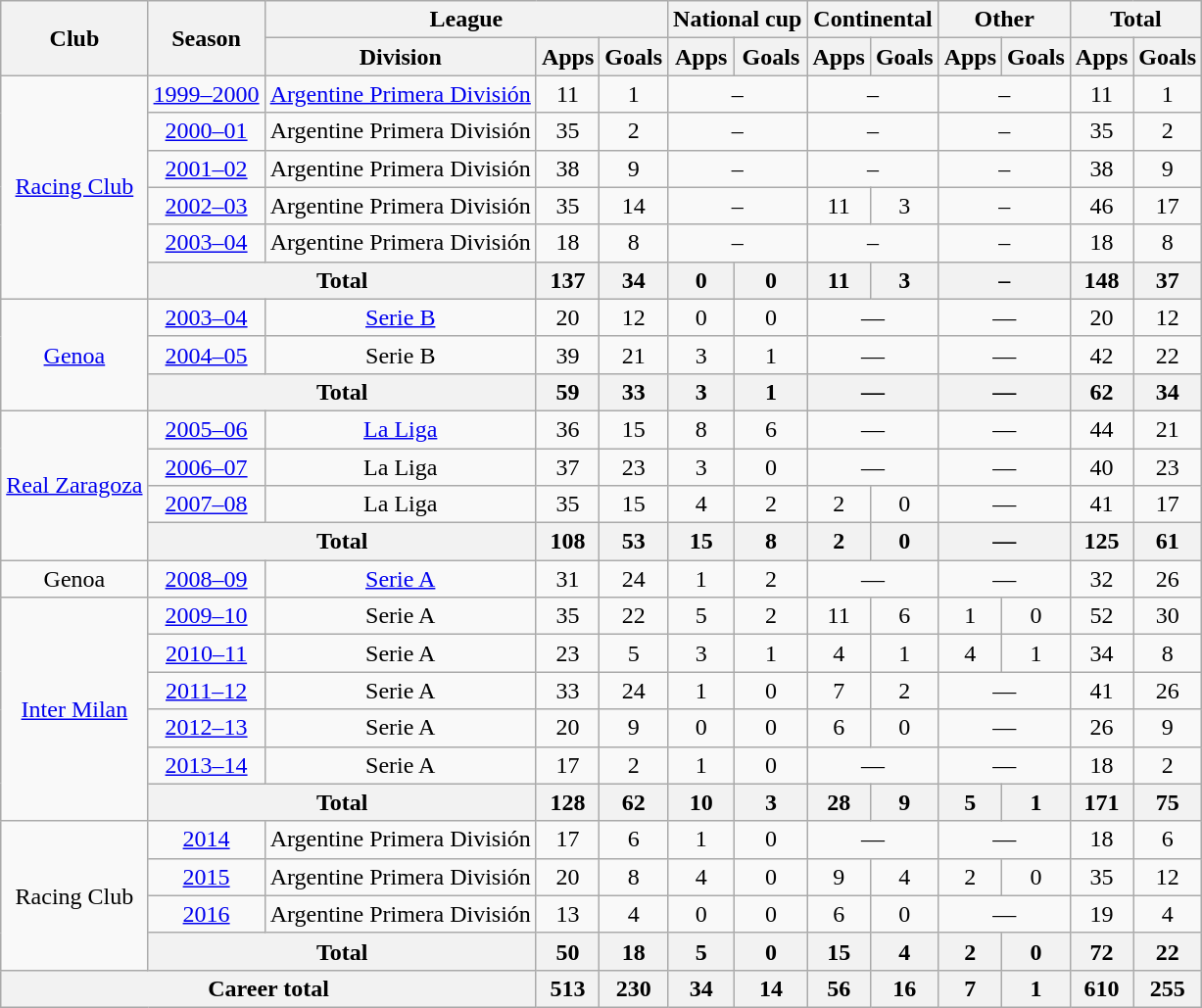<table class="wikitable" style="text-align: center;">
<tr>
<th rowspan="2">Club</th>
<th rowspan="2">Season</th>
<th colspan="3">League</th>
<th colspan="2">National cup</th>
<th colspan="2">Continental</th>
<th colspan="2">Other</th>
<th colspan="2">Total</th>
</tr>
<tr>
<th>Division</th>
<th>Apps</th>
<th>Goals</th>
<th>Apps</th>
<th>Goals</th>
<th>Apps</th>
<th>Goals</th>
<th>Apps</th>
<th>Goals</th>
<th>Apps</th>
<th>Goals</th>
</tr>
<tr>
<td rowspan="6"><a href='#'>Racing Club</a></td>
<td><a href='#'>1999–2000</a></td>
<td><a href='#'>Argentine Primera División</a></td>
<td>11</td>
<td>1</td>
<td colspan="2">–</td>
<td colspan="2">–</td>
<td colspan="2">–</td>
<td>11</td>
<td>1</td>
</tr>
<tr>
<td><a href='#'>2000–01</a></td>
<td>Argentine Primera División</td>
<td>35</td>
<td>2</td>
<td colspan="2">–</td>
<td colspan="2">–</td>
<td colspan="2">–</td>
<td>35</td>
<td>2</td>
</tr>
<tr>
<td><a href='#'>2001–02</a></td>
<td>Argentine Primera División</td>
<td>38</td>
<td>9</td>
<td colspan="2">–</td>
<td colspan="2">–</td>
<td colspan="2">–</td>
<td>38</td>
<td>9</td>
</tr>
<tr>
<td><a href='#'>2002–03</a></td>
<td>Argentine Primera División</td>
<td>35</td>
<td>14</td>
<td colspan="2">–</td>
<td>11</td>
<td>3</td>
<td colspan="2">–</td>
<td>46</td>
<td>17</td>
</tr>
<tr>
<td><a href='#'>2003–04</a></td>
<td>Argentine Primera División</td>
<td>18</td>
<td>8</td>
<td colspan="2">–</td>
<td colspan="2">–</td>
<td colspan="2">–</td>
<td>18</td>
<td>8</td>
</tr>
<tr>
<th colspan="2">Total</th>
<th>137</th>
<th>34</th>
<th>0</th>
<th>0</th>
<th>11</th>
<th>3</th>
<th colspan="2">–</th>
<th>148</th>
<th>37</th>
</tr>
<tr>
<td rowspan="3"><a href='#'>Genoa</a></td>
<td><a href='#'>2003–04</a></td>
<td><a href='#'>Serie B</a></td>
<td>20</td>
<td>12</td>
<td>0</td>
<td>0</td>
<td colspan="2">—</td>
<td colspan="2">—</td>
<td>20</td>
<td>12</td>
</tr>
<tr>
<td><a href='#'>2004–05</a></td>
<td>Serie B</td>
<td>39</td>
<td>21</td>
<td>3</td>
<td>1</td>
<td colspan="2">—</td>
<td colspan="2">—</td>
<td>42</td>
<td>22</td>
</tr>
<tr>
<th colspan="2">Total</th>
<th>59</th>
<th>33</th>
<th>3</th>
<th>1</th>
<th colspan="2">—</th>
<th colspan="2">—</th>
<th>62</th>
<th>34</th>
</tr>
<tr>
<td rowspan="4"><a href='#'>Real Zaragoza</a></td>
<td><a href='#'>2005–06</a></td>
<td><a href='#'>La Liga</a></td>
<td>36</td>
<td>15</td>
<td>8</td>
<td>6</td>
<td colspan="2">—</td>
<td colspan="2">—</td>
<td>44</td>
<td>21</td>
</tr>
<tr>
<td><a href='#'>2006–07</a></td>
<td>La Liga</td>
<td>37</td>
<td>23</td>
<td>3</td>
<td>0</td>
<td colspan="2">—</td>
<td colspan="2">—</td>
<td>40</td>
<td>23</td>
</tr>
<tr>
<td><a href='#'>2007–08</a></td>
<td>La Liga</td>
<td>35</td>
<td>15</td>
<td>4</td>
<td>2</td>
<td>2</td>
<td>0</td>
<td colspan="2">—</td>
<td>41</td>
<td>17</td>
</tr>
<tr>
<th colspan="2">Total</th>
<th>108</th>
<th>53</th>
<th>15</th>
<th>8</th>
<th>2</th>
<th>0</th>
<th colspan="2">—</th>
<th>125</th>
<th>61</th>
</tr>
<tr>
<td>Genoa</td>
<td><a href='#'>2008–09</a></td>
<td><a href='#'>Serie A</a></td>
<td>31</td>
<td>24</td>
<td>1</td>
<td>2</td>
<td colspan="2">—</td>
<td colspan="2">—</td>
<td>32</td>
<td>26</td>
</tr>
<tr>
<td rowspan="6"><a href='#'>Inter Milan</a></td>
<td><a href='#'>2009–10</a></td>
<td>Serie A</td>
<td>35</td>
<td>22</td>
<td>5</td>
<td>2</td>
<td>11</td>
<td>6</td>
<td>1</td>
<td>0</td>
<td>52</td>
<td>30</td>
</tr>
<tr>
<td><a href='#'>2010–11</a></td>
<td>Serie A</td>
<td>23</td>
<td>5</td>
<td>3</td>
<td>1</td>
<td>4</td>
<td>1</td>
<td>4</td>
<td>1</td>
<td>34</td>
<td>8</td>
</tr>
<tr>
<td><a href='#'>2011–12</a></td>
<td>Serie A</td>
<td>33</td>
<td>24</td>
<td>1</td>
<td>0</td>
<td>7</td>
<td>2</td>
<td colspan="2">—</td>
<td>41</td>
<td>26</td>
</tr>
<tr>
<td><a href='#'>2012–13</a></td>
<td>Serie A</td>
<td>20</td>
<td>9</td>
<td>0</td>
<td>0</td>
<td>6</td>
<td>0</td>
<td colspan="2">—</td>
<td>26</td>
<td>9</td>
</tr>
<tr>
<td><a href='#'>2013–14</a></td>
<td>Serie A</td>
<td>17</td>
<td>2</td>
<td>1</td>
<td>0</td>
<td colspan="2">—</td>
<td colspan="2">—</td>
<td>18</td>
<td>2</td>
</tr>
<tr>
<th colspan="2">Total</th>
<th>128</th>
<th>62</th>
<th>10</th>
<th>3</th>
<th>28</th>
<th>9</th>
<th>5</th>
<th>1</th>
<th>171</th>
<th>75</th>
</tr>
<tr>
<td rowspan="4">Racing Club</td>
<td><a href='#'>2014</a></td>
<td>Argentine Primera División</td>
<td>17</td>
<td>6</td>
<td>1</td>
<td>0</td>
<td colspan="2">—</td>
<td colspan="2">—</td>
<td>18</td>
<td>6</td>
</tr>
<tr>
<td><a href='#'>2015</a></td>
<td>Argentine Primera División</td>
<td>20</td>
<td>8</td>
<td>4</td>
<td>0</td>
<td>9</td>
<td>4</td>
<td>2</td>
<td>0</td>
<td>35</td>
<td>12</td>
</tr>
<tr>
<td><a href='#'>2016</a></td>
<td>Argentine Primera División</td>
<td>13</td>
<td>4</td>
<td>0</td>
<td>0</td>
<td>6</td>
<td>0</td>
<td colspan="2">—</td>
<td>19</td>
<td>4</td>
</tr>
<tr>
<th colspan="2">Total</th>
<th>50</th>
<th>18</th>
<th>5</th>
<th>0</th>
<th>15</th>
<th>4</th>
<th>2</th>
<th>0</th>
<th>72</th>
<th>22</th>
</tr>
<tr>
<th colspan="3">Career total</th>
<th>513</th>
<th>230</th>
<th>34</th>
<th>14</th>
<th>56</th>
<th>16</th>
<th>7</th>
<th>1</th>
<th>610</th>
<th>255</th>
</tr>
</table>
